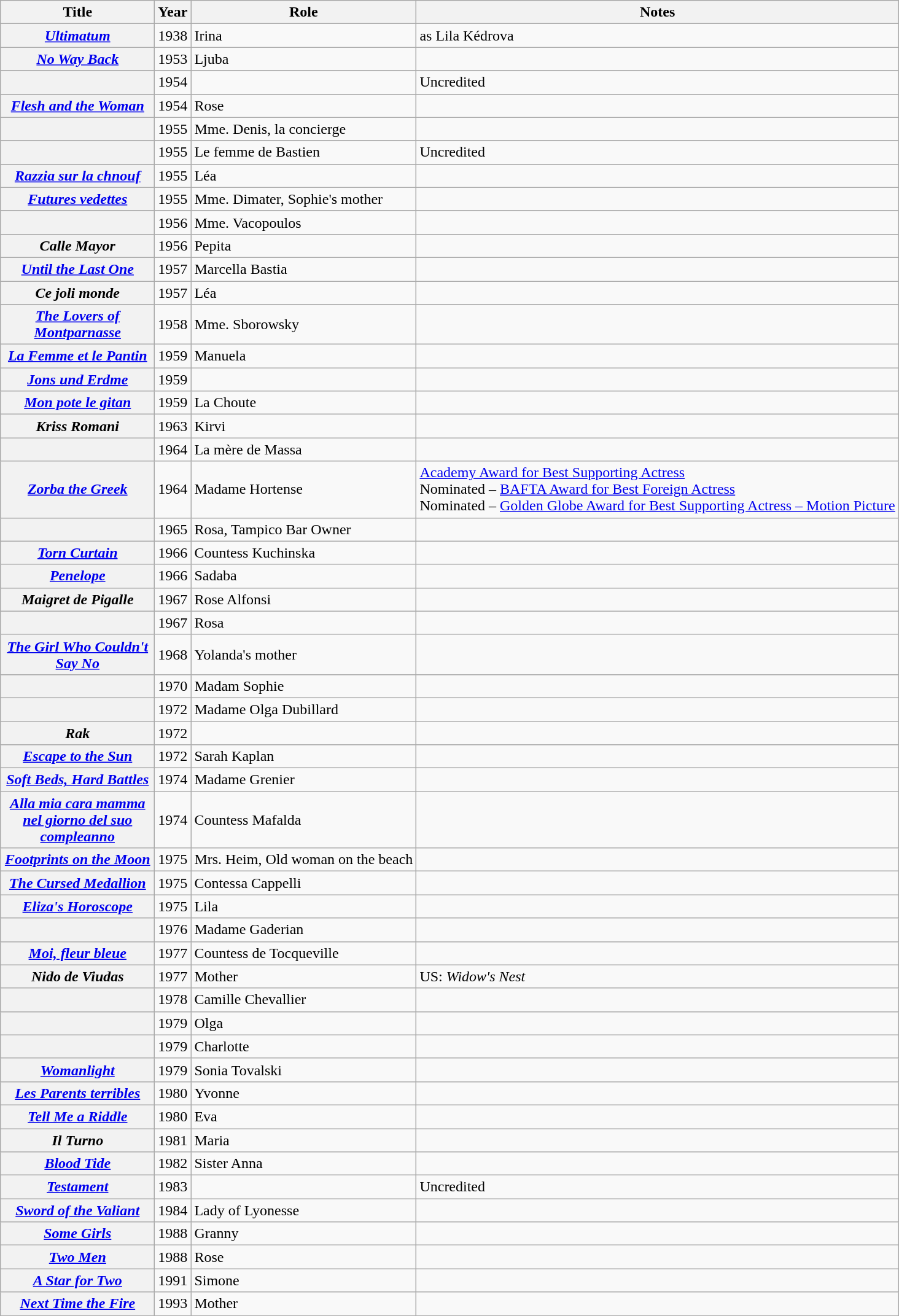<table class="wikitable sortable plainrowheaders">
<tr>
<th width="160px" scope="col">Title</th>
<th scope="col">Year</th>
<th scope="col">Role</th>
<th class="unsortable">Notes</th>
</tr>
<tr>
<th scope="row"><em><a href='#'>Ultimatum</a></em></th>
<td align="center">1938</td>
<td>Irina</td>
<td>as Lila Kédrova</td>
</tr>
<tr>
<th scope="row"><em><a href='#'>No Way Back</a></em></th>
<td align="center">1953</td>
<td>Ljuba</td>
<td></td>
</tr>
<tr>
<th scope="row"><em></em></th>
<td align="center">1954</td>
<td></td>
<td>Uncredited</td>
</tr>
<tr>
<th scope="row"><em><a href='#'>Flesh and the Woman</a></em></th>
<td align="center">1954</td>
<td>Rose</td>
<td></td>
</tr>
<tr>
<th scope="row"><em></em></th>
<td align="center">1955</td>
<td>Mme. Denis, la concierge</td>
<td></td>
</tr>
<tr>
<th scope="row"><em></em></th>
<td align="center">1955</td>
<td>Le femme de Bastien</td>
<td>Uncredited</td>
</tr>
<tr>
<th scope="row"><em><a href='#'>Razzia sur la chnouf</a></em></th>
<td align="center">1955</td>
<td>Léa</td>
<td></td>
</tr>
<tr>
<th scope="row"><em><a href='#'>Futures vedettes</a></em></th>
<td align="center">1955</td>
<td>Mme. Dimater, Sophie's mother</td>
<td></td>
</tr>
<tr>
<th scope="row"><em></em></th>
<td align="center">1956</td>
<td>Mme. Vacopoulos</td>
<td></td>
</tr>
<tr>
<th scope="row"><em>Calle Mayor</em></th>
<td align="center">1956</td>
<td>Pepita</td>
<td></td>
</tr>
<tr>
<th scope="row"><em><a href='#'>Until the Last One</a></em></th>
<td align="center">1957</td>
<td>Marcella Bastia</td>
<td></td>
</tr>
<tr>
<th scope="row"><em>Ce joli monde</em></th>
<td align="center">1957</td>
<td>Léa</td>
<td></td>
</tr>
<tr>
<th scope="row"><em><a href='#'>The Lovers of Montparnasse</a></em></th>
<td align="center">1958</td>
<td>Mme. Sborowsky</td>
<td></td>
</tr>
<tr>
<th scope="row"><em> <a href='#'>La Femme et le Pantin</a></em></th>
<td align="center">1959</td>
<td>Manuela</td>
<td></td>
</tr>
<tr>
<th scope="row"><em><a href='#'>Jons und Erdme</a></em></th>
<td align="center">1959</td>
<td></td>
<td></td>
</tr>
<tr>
<th scope="row"><em><a href='#'>Mon pote le gitan</a></em></th>
<td align="center">1959</td>
<td>La Choute</td>
<td></td>
</tr>
<tr>
<th scope="row"><em>Kriss Romani</em></th>
<td align="center">1963</td>
<td>Kirvi</td>
<td></td>
</tr>
<tr>
<th scope="row"><em></em></th>
<td align="center">1964</td>
<td>La mère de Massa</td>
<td></td>
</tr>
<tr>
<th scope="row"><em><a href='#'>Zorba the Greek</a></em></th>
<td align="center">1964</td>
<td>Madame Hortense</td>
<td><a href='#'>Academy Award for Best Supporting Actress</a> <br> Nominated – <a href='#'>BAFTA Award for Best Foreign Actress</a> <br> Nominated – <a href='#'>Golden Globe Award for Best Supporting Actress – Motion Picture</a></td>
</tr>
<tr>
<th scope="row"><em></em></th>
<td align="center">1965</td>
<td>Rosa, Tampico Bar Owner</td>
<td></td>
</tr>
<tr>
<th scope="row"><em><a href='#'>Torn Curtain</a></em></th>
<td align="center">1966</td>
<td>Countess Kuchinska</td>
<td></td>
</tr>
<tr>
<th scope="row"><em><a href='#'>Penelope</a></em></th>
<td align="center">1966</td>
<td>Sadaba</td>
<td></td>
</tr>
<tr>
<th scope="row"><em>Maigret de Pigalle</em></th>
<td align="center">1967</td>
<td>Rose Alfonsi</td>
<td></td>
</tr>
<tr>
<th scope="row"><em></em></th>
<td align="center">1967</td>
<td>Rosa</td>
<td></td>
</tr>
<tr>
<th scope="row"><em><a href='#'>The Girl Who Couldn't Say No</a></em></th>
<td align="center">1968</td>
<td>Yolanda's mother</td>
<td></td>
</tr>
<tr>
<th scope="row"><em></em></th>
<td align="center">1970</td>
<td>Madam Sophie</td>
<td></td>
</tr>
<tr>
<th scope="row"><em></em></th>
<td align="center">1972</td>
<td>Madame Olga Dubillard</td>
<td></td>
</tr>
<tr>
<th scope="row"><em>Rak</em></th>
<td align="center">1972</td>
<td></td>
<td></td>
</tr>
<tr>
<th scope="row"><em><a href='#'>Escape to the Sun</a></em></th>
<td align="center">1972</td>
<td>Sarah Kaplan</td>
<td></td>
</tr>
<tr>
<th scope="row"><em><a href='#'>Soft Beds, Hard Battles</a></em></th>
<td align="center">1974</td>
<td>Madame Grenier</td>
<td></td>
</tr>
<tr>
<th scope="row"><em><a href='#'>Alla mia cara mamma nel giorno del suo compleanno</a></em></th>
<td align="center">1974</td>
<td>Countess Mafalda</td>
<td></td>
</tr>
<tr>
<th scope="row"><em><a href='#'>Footprints on the Moon</a></em></th>
<td align="center">1975</td>
<td>Mrs. Heim, Old woman on the beach</td>
<td></td>
</tr>
<tr>
<th scope="row"><em><a href='#'>The Cursed Medallion</a></em></th>
<td align="center">1975</td>
<td>Contessa Cappelli</td>
<td></td>
</tr>
<tr>
<th scope="row"><em><a href='#'>Eliza's Horoscope</a></em></th>
<td align="center">1975</td>
<td>Lila</td>
<td></td>
</tr>
<tr>
<th scope="row"><em></em></th>
<td align="center">1976</td>
<td>Madame Gaderian</td>
<td></td>
</tr>
<tr>
<th scope="row"><em><a href='#'>Moi, fleur bleue</a></em></th>
<td align="center">1977</td>
<td>Countess de Tocqueville</td>
<td></td>
</tr>
<tr>
<th scope="row"><em>Nido de Viudas</em></th>
<td align="center">1977</td>
<td>Mother</td>
<td>US: <em>Widow's Nest</em></td>
</tr>
<tr>
<th scope="row"><em></em></th>
<td align="center">1978</td>
<td>Camille Chevallier</td>
<td></td>
</tr>
<tr>
<th scope="row"><em></em></th>
<td align="center">1979</td>
<td>Olga</td>
<td></td>
</tr>
<tr>
<th scope="row"><em> </em></th>
<td align="center">1979</td>
<td>Charlotte</td>
<td></td>
</tr>
<tr>
<th scope="row"><em><a href='#'>Womanlight</a></em></th>
<td align="center">1979</td>
<td>Sonia Tovalski</td>
<td></td>
</tr>
<tr>
<th scope="row"><em><a href='#'>Les Parents terribles</a></em></th>
<td align="center">1980</td>
<td>Yvonne</td>
<td></td>
</tr>
<tr>
<th scope="row"><em><a href='#'>Tell Me a Riddle</a></em></th>
<td align="center">1980</td>
<td>Eva</td>
<td></td>
</tr>
<tr>
<th scope="row"><em>Il Turno</em></th>
<td align="center">1981</td>
<td>Maria</td>
<td></td>
</tr>
<tr>
<th scope="row"><em><a href='#'>Blood Tide</a></em></th>
<td align="center">1982</td>
<td>Sister Anna</td>
<td></td>
</tr>
<tr>
<th scope="row"><em><a href='#'>Testament</a></em></th>
<td align="center">1983</td>
<td></td>
<td>Uncredited</td>
</tr>
<tr>
<th scope="row"><em><a href='#'>Sword of the Valiant</a></em></th>
<td align="center">1984</td>
<td>Lady of Lyonesse</td>
<td></td>
</tr>
<tr>
<th scope="row"><em><a href='#'>Some Girls</a></em></th>
<td align="center">1988</td>
<td>Granny</td>
<td></td>
</tr>
<tr>
<th scope="row"><em><a href='#'>Two Men</a></em></th>
<td align="center">1988</td>
<td>Rose</td>
<td></td>
</tr>
<tr>
<th scope="row"><em><a href='#'>A Star for Two</a></em></th>
<td align="center">1991</td>
<td>Simone</td>
<td></td>
</tr>
<tr>
<th scope="row"><em><a href='#'>Next Time the Fire</a></em></th>
<td align="center">1993</td>
<td>Mother</td>
<td></td>
</tr>
</table>
